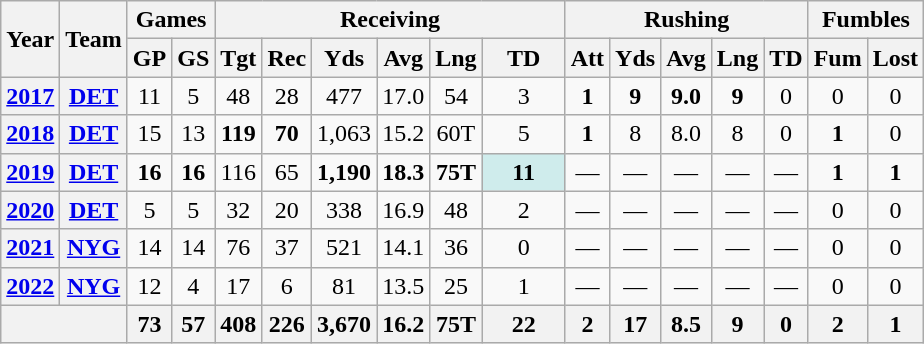<table class="wikitable" style="text-align:center">
<tr>
<th rowspan="2">Year</th>
<th rowspan="2">Team</th>
<th colspan="2">Games</th>
<th colspan="6">Receiving</th>
<th colspan="5">Rushing</th>
<th colspan="2">Fumbles</th>
</tr>
<tr>
<th>GP</th>
<th>GS</th>
<th>Tgt</th>
<th>Rec</th>
<th>Yds</th>
<th>Avg</th>
<th>Lng</th>
<th>TD</th>
<th>Att</th>
<th>Yds</th>
<th>Avg</th>
<th>Lng</th>
<th>TD</th>
<th>Fum</th>
<th>Lost</th>
</tr>
<tr>
<th><a href='#'>2017</a></th>
<th><a href='#'>DET</a></th>
<td>11</td>
<td>5</td>
<td>48</td>
<td>28</td>
<td>477</td>
<td>17.0</td>
<td>54</td>
<td>3</td>
<td><strong>1</strong></td>
<td><strong>9</strong></td>
<td><strong>9.0</strong></td>
<td><strong>9</strong></td>
<td>0</td>
<td>0</td>
<td>0</td>
</tr>
<tr>
<th><a href='#'>2018</a></th>
<th><a href='#'>DET</a></th>
<td>15</td>
<td>13</td>
<td><strong>119</strong></td>
<td><strong>70</strong></td>
<td>1,063</td>
<td>15.2</td>
<td>60T</td>
<td>5</td>
<td><strong>1</strong></td>
<td>8</td>
<td>8.0</td>
<td>8</td>
<td 0>0</td>
<td><strong>1</strong></td>
<td>0</td>
</tr>
<tr>
<th><a href='#'>2019</a></th>
<th><a href='#'>DET</a></th>
<td><strong>16</strong></td>
<td><strong>16</strong></td>
<td>116</td>
<td>65</td>
<td><strong>1,190</strong></td>
<td><strong>18.3</strong></td>
<td><strong>75T</strong></td>
<td style="background:#cfecec; width:3em;"><strong>11</strong></td>
<td>—</td>
<td>—</td>
<td>—</td>
<td>—</td>
<td>—</td>
<td><strong>1</strong></td>
<td><strong>1</strong></td>
</tr>
<tr>
<th><a href='#'>2020</a></th>
<th><a href='#'>DET</a></th>
<td>5</td>
<td>5</td>
<td>32</td>
<td>20</td>
<td>338</td>
<td>16.9</td>
<td>48</td>
<td>2</td>
<td>—</td>
<td>—</td>
<td>—</td>
<td>—</td>
<td —>—</td>
<td>0</td>
<td>0</td>
</tr>
<tr>
<th><a href='#'>2021</a></th>
<th><a href='#'>NYG</a></th>
<td>14</td>
<td>14</td>
<td>76</td>
<td>37</td>
<td>521</td>
<td>14.1</td>
<td>36</td>
<td>0</td>
<td>—</td>
<td>—</td>
<td>—</td>
<td>—</td>
<td —>—</td>
<td>0</td>
<td>0</td>
</tr>
<tr>
<th><a href='#'>2022</a></th>
<th><a href='#'>NYG</a></th>
<td>12</td>
<td>4</td>
<td>17</td>
<td>6</td>
<td>81</td>
<td>13.5</td>
<td>25</td>
<td>1</td>
<td>—</td>
<td>—</td>
<td>—</td>
<td>—</td>
<td —>—</td>
<td>0</td>
<td>0</td>
</tr>
<tr>
<th colspan="2"></th>
<th>73</th>
<th>57</th>
<th>408</th>
<th>226</th>
<th>3,670</th>
<th>16.2</th>
<th>75T</th>
<th>22</th>
<th>2</th>
<th>17</th>
<th>8.5</th>
<th>9</th>
<th>0</th>
<th>2</th>
<th>1</th>
</tr>
</table>
